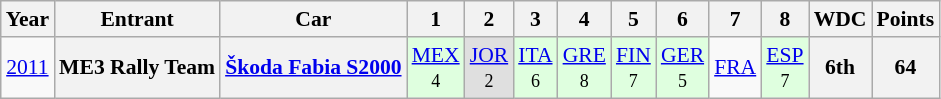<table class="wikitable" style="text-align:center; font-size:90%">
<tr>
<th>Year</th>
<th>Entrant</th>
<th>Car</th>
<th>1</th>
<th>2</th>
<th>3</th>
<th>4</th>
<th>5</th>
<th>6</th>
<th>7</th>
<th>8</th>
<th>WDC</th>
<th>Points</th>
</tr>
<tr>
<td><a href='#'>2011</a></td>
<th>ME3 Rally Team</th>
<th><a href='#'>Škoda Fabia S2000</a></th>
<td style="background:#DFFFDF;"><a href='#'>MEX</a><br><small>4</small></td>
<td style="background:#DFDFDF;"><a href='#'>JOR</a><br><small>2</small></td>
<td style="background:#DFFFDF;"><a href='#'>ITA</a><br><small>6</small></td>
<td style="background:#DFFFDF;"><a href='#'>GRE</a><br><small>8</small></td>
<td style="background:#DFFFDF;"><a href='#'>FIN</a><br><small>7</small></td>
<td style="background:#DFFFDF;"><a href='#'>GER</a><br><small>5</small></td>
<td><a href='#'>FRA</a></td>
<td style="background:#DFFFDF;"><a href='#'>ESP</a><br><small>7</small></td>
<th>6th</th>
<th>64</th>
</tr>
</table>
